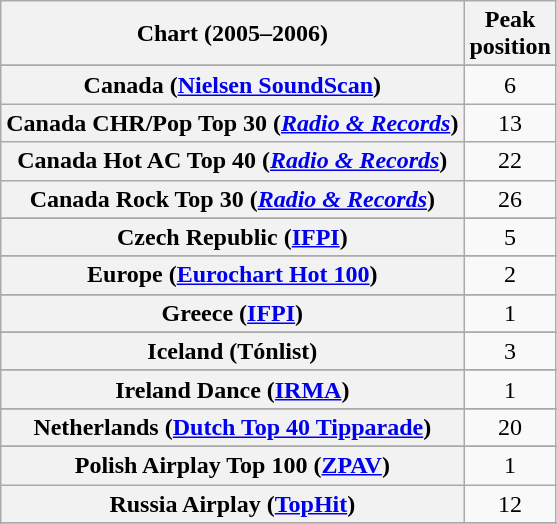<table class="wikitable sortable plainrowheaders" style="text-align:center">
<tr>
<th scope="col">Chart (2005–2006)</th>
<th scope="col">Peak<br>position</th>
</tr>
<tr>
</tr>
<tr>
</tr>
<tr>
</tr>
<tr>
</tr>
<tr>
</tr>
<tr>
<th scope="row">Canada (<a href='#'>Nielsen SoundScan</a>)</th>
<td>6</td>
</tr>
<tr>
<th scope="row">Canada CHR/Pop Top 30 (<em><a href='#'>Radio & Records</a></em>)</th>
<td>13</td>
</tr>
<tr>
<th scope="row">Canada Hot AC Top 40 (<em><a href='#'>Radio & Records</a></em>)</th>
<td>22</td>
</tr>
<tr>
<th scope="row">Canada Rock Top 30 (<em><a href='#'>Radio & Records</a></em>)</th>
<td>26</td>
</tr>
<tr>
</tr>
<tr>
<th scope="row">Czech Republic (<a href='#'>IFPI</a>)</th>
<td>5</td>
</tr>
<tr>
</tr>
<tr>
<th scope="row">Europe (<a href='#'>Eurochart Hot 100</a>)</th>
<td>2</td>
</tr>
<tr>
</tr>
<tr>
</tr>
<tr>
</tr>
<tr>
<th scope="row">Greece (<a href='#'>IFPI</a>)</th>
<td>1</td>
</tr>
<tr>
</tr>
<tr>
</tr>
<tr>
</tr>
<tr>
<th scope="row">Iceland (Tónlist)</th>
<td>3</td>
</tr>
<tr>
</tr>
<tr>
<th scope="row">Ireland Dance (<a href='#'>IRMA</a>)</th>
<td>1</td>
</tr>
<tr>
</tr>
<tr>
<th scope="row">Netherlands (<a href='#'>Dutch Top 40 Tipparade</a>)</th>
<td>20</td>
</tr>
<tr>
</tr>
<tr>
</tr>
<tr>
</tr>
<tr>
<th scope="row">Polish Airplay Top 100 (<a href='#'>ZPAV</a>)</th>
<td>1</td>
</tr>
<tr>
<th scope="row">Russia Airplay (<a href='#'>TopHit</a>)</th>
<td>12</td>
</tr>
<tr>
</tr>
<tr>
</tr>
<tr>
</tr>
<tr>
</tr>
<tr>
</tr>
<tr>
</tr>
<tr>
</tr>
<tr>
</tr>
<tr>
</tr>
<tr>
</tr>
</table>
